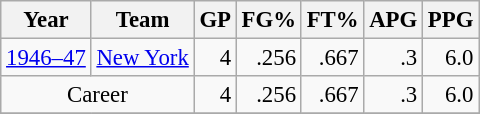<table class="wikitable sortable" style="font-size:95%; text-align:right;">
<tr>
<th>Year</th>
<th>Team</th>
<th>GP</th>
<th>FG%</th>
<th>FT%</th>
<th>APG</th>
<th>PPG</th>
</tr>
<tr>
<td style="text-align:left;"><a href='#'>1946–47</a></td>
<td style="text-align:left;"><a href='#'>New York</a></td>
<td>4</td>
<td>.256</td>
<td>.667</td>
<td>.3</td>
<td>6.0</td>
</tr>
<tr>
<td style="text-align:center;" colspan="2">Career</td>
<td>4</td>
<td>.256</td>
<td>.667</td>
<td>.3</td>
<td>6.0</td>
</tr>
<tr>
</tr>
</table>
